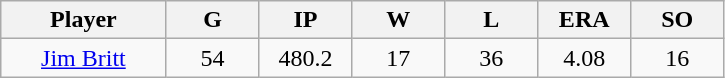<table class="wikitable sortable">
<tr>
<th bgcolor="#DDDDFF" width="16%">Player</th>
<th bgcolor="#DDDDFF" width="9%">G</th>
<th bgcolor="#DDDDFF" width="9%">IP</th>
<th bgcolor="#DDDDFF" width="9%">W</th>
<th bgcolor="#DDDDFF" width="9%">L</th>
<th bgcolor="#DDDDFF" width="9%">ERA</th>
<th bgcolor="#DDDDFF" width="9%">SO</th>
</tr>
<tr align=center>
<td><a href='#'>Jim Britt</a></td>
<td>54</td>
<td>480.2</td>
<td>17</td>
<td>36</td>
<td>4.08</td>
<td>16</td>
</tr>
</table>
